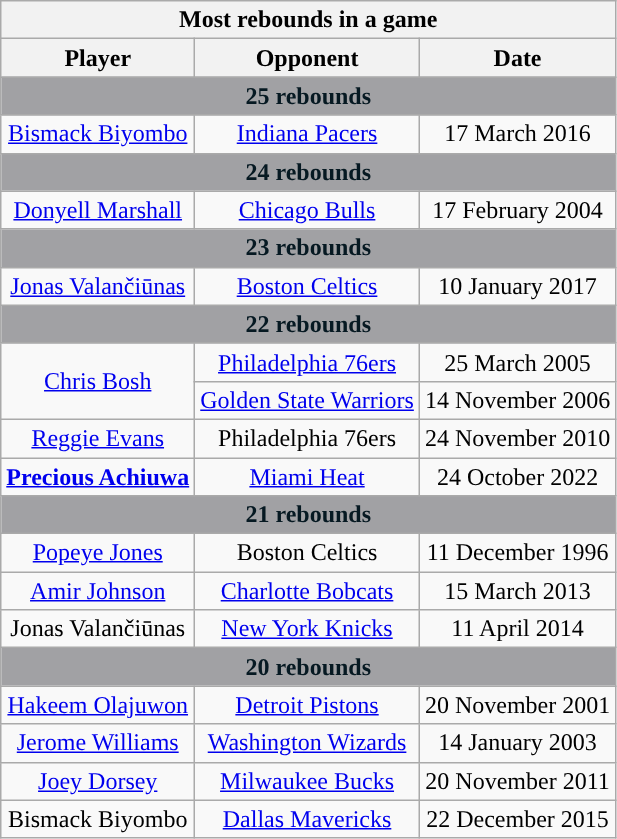<table class="wikitable" style="text-align:center">
<tr>
<th colspan="3">Most rebounds in a game</th>
</tr>
<tr>
<th>Player</th>
<th>Opponent</th>
<th>Date</th>
</tr>
<tr>
<th colspan="4" style="text-align:center; background:#A1A1A4; color:#061922;">25 rebounds</th>
</tr>
<tr>
<td><a href='#'>Bismack Biyombo</a></td>
<td><a href='#'>Indiana Pacers</a></td>
<td>17 March 2016</td>
</tr>
<tr>
<th colspan="3" style="text-align:center; background:#A1A1A4; color:#061922;">24 rebounds</th>
</tr>
<tr>
<td><a href='#'>Donyell Marshall</a></td>
<td><a href='#'>Chicago Bulls</a></td>
<td>17 February 2004</td>
</tr>
<tr>
<th colspan="4" style="text-align:center; background:#A1A1A4; color:#061922;">23 rebounds</th>
</tr>
<tr>
<td><a href='#'>Jonas Valančiūnas</a></td>
<td><a href='#'>Boston Celtics</a></td>
<td>10 January 2017</td>
</tr>
<tr>
<th colspan="3" style="text-align:center; background:#A1A1A4; color:#061922;">22 rebounds</th>
</tr>
<tr>
<td rowspan=2><a href='#'>Chris Bosh</a></td>
<td><a href='#'>Philadelphia 76ers</a></td>
<td>25 March 2005</td>
</tr>
<tr>
<td><a href='#'>Golden State Warriors</a></td>
<td>14 November 2006</td>
</tr>
<tr>
<td><a href='#'>Reggie Evans</a></td>
<td>Philadelphia 76ers</td>
<td>24 November 2010</td>
</tr>
<tr>
<td><strong><a href='#'>Precious Achiuwa</a></strong></td>
<td><a href='#'>Miami Heat</a></td>
<td>24 October 2022</td>
</tr>
<tr>
<th colspan="3" style="text-align:center; background:#A1A1A4; color:#061922;">21 rebounds</th>
</tr>
<tr>
<td><a href='#'>Popeye Jones</a></td>
<td>Boston Celtics</td>
<td>11 December 1996</td>
</tr>
<tr>
<td><a href='#'>Amir Johnson</a></td>
<td><a href='#'>Charlotte Bobcats</a></td>
<td>15 March 2013</td>
</tr>
<tr>
<td>Jonas Valančiūnas</td>
<td><a href='#'>New York Knicks</a></td>
<td>11 April 2014</td>
</tr>
<tr>
<th colspan="3" style="text-align:center; background:#A1A1A4; color:#061922;">20 rebounds</th>
</tr>
<tr>
<td><a href='#'>Hakeem Olajuwon</a></td>
<td><a href='#'>Detroit Pistons</a></td>
<td>20 November 2001</td>
</tr>
<tr>
<td><a href='#'>Jerome Williams</a></td>
<td><a href='#'>Washington Wizards</a></td>
<td>14 January 2003</td>
</tr>
<tr>
<td><a href='#'>Joey Dorsey</a></td>
<td><a href='#'>Milwaukee Bucks</a></td>
<td>20 November 2011</td>
</tr>
<tr>
<td>Bismack Biyombo</td>
<td><a href='#'>Dallas Mavericks</a></td>
<td>22 December 2015</td>
</tr>
</table>
